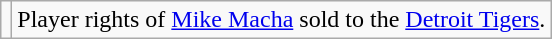<table class="wikitable">
<tr>
<td></td>
<td>Player rights of <a href='#'>Mike Macha</a> sold to the <a href='#'>Detroit Tigers</a>.</td>
</tr>
</table>
